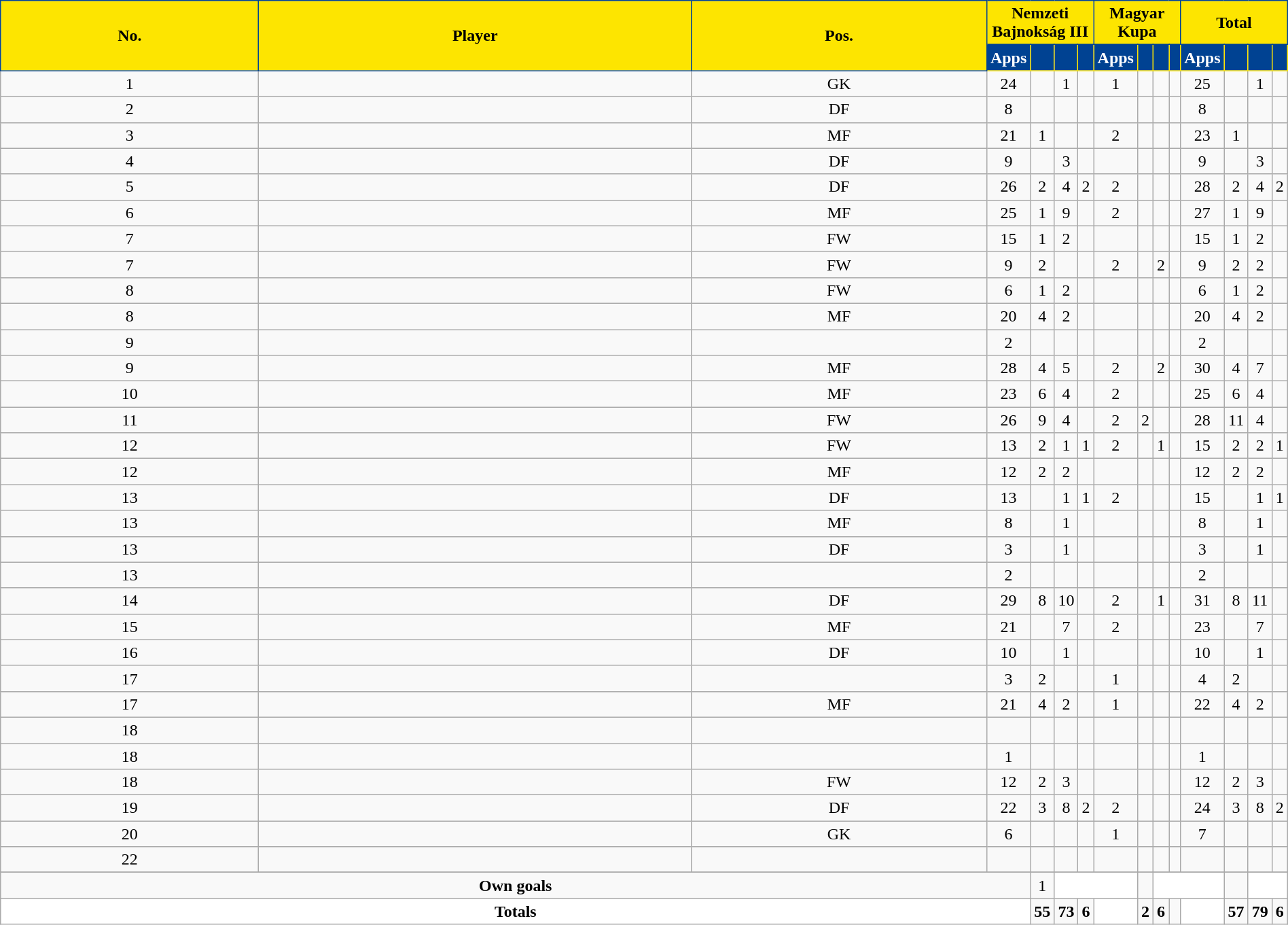<table class="wikitable sortable alternance" style="text-align:center;width:100%">
<tr>
<th rowspan="2" style="background-color:#FDE500;color:black;border:1px solid #004292";width:5px">No.</th>
<th rowspan="2" style="background-color:#FDE500;color:black;border:1px solid #004292";width:180px">Player</th>
<th rowspan="2" style="background-color:#FDE500;color:black;border:1px solid #004292";width:5px">Pos.</th>
<th colspan="4" style="background-color:#FDE500;color:black;border:1px solid #004292">Nemzeti Bajnokság III</th>
<th colspan="4" style="background-color:#FDE500;color:black;border:1px solid #004292">Magyar Kupa</th>
<th colspan="4" style="background-color:#FDE500;color:black;border:1px solid #004292">Total</th>
</tr>
<tr style="text-align:center">
<th width="4" style="background-color:#004292;color:white;border:1px solid #FDE500">Apps</th>
<th width="4" style="background-color:#004292;color:white;border:1px solid #FDE500"></th>
<th width="4" style="background-color:#004292;color:white;border:1px solid #FDE500"></th>
<th width="4" style="background-color:#004292;color:white;border:1px solid #FDE500"></th>
<th width="4" style="background-color:#004292;color:white;border:1px solid #FDE500">Apps</th>
<th width="4" style="background-color:#004292;color:white;border:1px solid #FDE500"></th>
<th width="4" style="background-color:#004292;color:white;border:1px solid #FDE500"></th>
<th width="4" style="background-color:#004292;color:white;border:1px solid #FDE500"></th>
<th width="4" style="background-color:#004292;color:white;border:1px solid #FDE500">Apps</th>
<th width="4" style="background-color:#004292;color:white;border:1px solid #FDE500"></th>
<th width="4" style="background-color:#004292;color:white;border:1px solid #FDE500"></th>
<th width="4" style="background-color:#004292;color:white;border:1px solid #FDE500"></th>
</tr>
<tr>
<td>1</td>
<td> </td>
<td>GK</td>
<td>24</td>
<td></td>
<td>1</td>
<td></td>
<td>1</td>
<td></td>
<td></td>
<td></td>
<td>25</td>
<td></td>
<td>1</td>
<td></td>
</tr>
<tr>
<td>2</td>
<td> </td>
<td>DF</td>
<td>8</td>
<td></td>
<td></td>
<td></td>
<td></td>
<td></td>
<td></td>
<td></td>
<td>8</td>
<td></td>
<td></td>
<td></td>
</tr>
<tr>
<td>3</td>
<td> </td>
<td>MF</td>
<td>21</td>
<td>1</td>
<td></td>
<td></td>
<td>2</td>
<td></td>
<td></td>
<td></td>
<td>23</td>
<td>1</td>
<td></td>
<td></td>
</tr>
<tr>
<td>4</td>
<td> </td>
<td>DF</td>
<td>9</td>
<td></td>
<td>3</td>
<td></td>
<td></td>
<td></td>
<td></td>
<td></td>
<td>9</td>
<td></td>
<td>3</td>
<td></td>
</tr>
<tr>
<td>5</td>
<td> </td>
<td>DF</td>
<td>26</td>
<td>2</td>
<td>4</td>
<td>2</td>
<td>2</td>
<td></td>
<td></td>
<td></td>
<td>28</td>
<td>2</td>
<td>4</td>
<td>2</td>
</tr>
<tr>
<td>6</td>
<td> </td>
<td>MF</td>
<td>25</td>
<td>1</td>
<td>9</td>
<td></td>
<td>2</td>
<td></td>
<td></td>
<td></td>
<td>27</td>
<td>1</td>
<td>9</td>
<td></td>
</tr>
<tr>
<td>7</td>
<td> </td>
<td>FW</td>
<td>15</td>
<td>1</td>
<td>2</td>
<td></td>
<td></td>
<td></td>
<td></td>
<td></td>
<td>15</td>
<td>1</td>
<td>2</td>
<td></td>
</tr>
<tr>
<td>7</td>
<td> </td>
<td>FW</td>
<td>9</td>
<td>2</td>
<td></td>
<td></td>
<td>2</td>
<td></td>
<td>2</td>
<td></td>
<td>9</td>
<td>2</td>
<td>2</td>
<td></td>
</tr>
<tr>
<td>8</td>
<td> </td>
<td>FW</td>
<td>6</td>
<td>1</td>
<td>2</td>
<td></td>
<td></td>
<td></td>
<td></td>
<td></td>
<td>6</td>
<td>1</td>
<td>2</td>
<td></td>
</tr>
<tr>
<td>8</td>
<td> </td>
<td>MF</td>
<td>20</td>
<td>4</td>
<td>2</td>
<td></td>
<td></td>
<td></td>
<td></td>
<td></td>
<td>20</td>
<td>4</td>
<td>2</td>
<td></td>
</tr>
<tr>
<td>9</td>
<td> </td>
<td></td>
<td>2</td>
<td></td>
<td></td>
<td></td>
<td></td>
<td></td>
<td></td>
<td></td>
<td>2</td>
<td></td>
<td></td>
<td></td>
</tr>
<tr>
<td>9</td>
<td> </td>
<td>MF</td>
<td>28</td>
<td>4</td>
<td>5</td>
<td></td>
<td>2</td>
<td></td>
<td>2</td>
<td></td>
<td>30</td>
<td>4</td>
<td>7</td>
<td></td>
</tr>
<tr>
<td>10</td>
<td> </td>
<td>MF</td>
<td>23</td>
<td>6</td>
<td>4</td>
<td></td>
<td>2</td>
<td></td>
<td></td>
<td></td>
<td>25</td>
<td>6</td>
<td>4</td>
<td></td>
</tr>
<tr>
<td>11</td>
<td> </td>
<td>FW</td>
<td>26</td>
<td>9</td>
<td>4</td>
<td></td>
<td>2</td>
<td>2</td>
<td></td>
<td></td>
<td>28</td>
<td>11</td>
<td>4</td>
<td></td>
</tr>
<tr>
<td>12</td>
<td> </td>
<td>FW</td>
<td>13</td>
<td>2</td>
<td>1</td>
<td>1</td>
<td>2</td>
<td></td>
<td>1</td>
<td></td>
<td>15</td>
<td>2</td>
<td>2</td>
<td>1</td>
</tr>
<tr>
<td>12</td>
<td> </td>
<td>MF</td>
<td>12</td>
<td>2</td>
<td>2</td>
<td></td>
<td></td>
<td></td>
<td></td>
<td></td>
<td>12</td>
<td>2</td>
<td>2</td>
<td></td>
</tr>
<tr>
<td>13</td>
<td> </td>
<td>DF</td>
<td>13</td>
<td></td>
<td>1</td>
<td>1</td>
<td>2</td>
<td></td>
<td></td>
<td></td>
<td>15</td>
<td></td>
<td>1</td>
<td>1</td>
</tr>
<tr>
<td>13</td>
<td> </td>
<td>MF</td>
<td>8</td>
<td></td>
<td>1</td>
<td></td>
<td></td>
<td></td>
<td></td>
<td></td>
<td>8</td>
<td></td>
<td>1</td>
<td></td>
</tr>
<tr>
<td>13</td>
<td> </td>
<td>DF</td>
<td>3</td>
<td></td>
<td>1</td>
<td></td>
<td></td>
<td></td>
<td></td>
<td></td>
<td>3</td>
<td></td>
<td>1</td>
<td></td>
</tr>
<tr>
<td>13</td>
<td> </td>
<td></td>
<td>2</td>
<td></td>
<td></td>
<td></td>
<td></td>
<td></td>
<td></td>
<td></td>
<td>2</td>
<td></td>
<td></td>
<td></td>
</tr>
<tr>
<td>14</td>
<td> </td>
<td>DF</td>
<td>29</td>
<td>8</td>
<td>10</td>
<td></td>
<td>2</td>
<td></td>
<td>1</td>
<td></td>
<td>31</td>
<td>8</td>
<td>11</td>
<td></td>
</tr>
<tr>
<td>15</td>
<td> </td>
<td>MF</td>
<td>21</td>
<td></td>
<td>7</td>
<td></td>
<td>2</td>
<td></td>
<td></td>
<td></td>
<td>23</td>
<td></td>
<td>7</td>
<td></td>
</tr>
<tr>
<td>16</td>
<td> </td>
<td>DF</td>
<td>10</td>
<td></td>
<td>1</td>
<td></td>
<td></td>
<td></td>
<td></td>
<td></td>
<td>10</td>
<td></td>
<td>1</td>
<td></td>
</tr>
<tr>
<td>17</td>
<td> </td>
<td></td>
<td>3</td>
<td>2</td>
<td></td>
<td></td>
<td>1</td>
<td></td>
<td></td>
<td></td>
<td>4</td>
<td>2</td>
<td></td>
<td></td>
</tr>
<tr>
<td>17</td>
<td> </td>
<td>MF</td>
<td>21</td>
<td>4</td>
<td>2</td>
<td></td>
<td>1</td>
<td></td>
<td></td>
<td></td>
<td>22</td>
<td>4</td>
<td>2</td>
<td></td>
</tr>
<tr>
<td>18</td>
<td> </td>
<td></td>
<td></td>
<td></td>
<td></td>
<td></td>
<td></td>
<td></td>
<td></td>
<td></td>
<td></td>
<td></td>
<td></td>
<td></td>
</tr>
<tr>
<td>18</td>
<td> </td>
<td></td>
<td>1</td>
<td></td>
<td></td>
<td></td>
<td></td>
<td></td>
<td></td>
<td></td>
<td>1</td>
<td></td>
<td></td>
<td></td>
</tr>
<tr>
<td>18</td>
<td> </td>
<td>FW</td>
<td>12</td>
<td>2</td>
<td>3</td>
<td></td>
<td></td>
<td></td>
<td></td>
<td></td>
<td>12</td>
<td>2</td>
<td>3</td>
<td></td>
</tr>
<tr>
<td>19</td>
<td> </td>
<td>DF</td>
<td>22</td>
<td>3</td>
<td>8</td>
<td>2</td>
<td>2</td>
<td></td>
<td></td>
<td></td>
<td>24</td>
<td>3</td>
<td>8</td>
<td>2</td>
</tr>
<tr>
<td>20</td>
<td> </td>
<td>GK</td>
<td>6</td>
<td></td>
<td></td>
<td></td>
<td>1</td>
<td></td>
<td></td>
<td></td>
<td>7</td>
<td></td>
<td></td>
<td></td>
</tr>
<tr>
<td>22</td>
<td> </td>
<td></td>
<td></td>
<td></td>
<td></td>
<td></td>
<td></td>
<td></td>
<td></td>
<td></td>
<td></td>
<td></td>
<td></td>
<td></td>
</tr>
<tr>
</tr>
<tr class="sortbottom">
<td colspan="4"><strong>Own goals</strong></td>
<td>1</td>
<td colspan="3" style="background:white;text-align:center"></td>
<td></td>
<td colspan="3" style="background:white;text-align:center"></td>
<td></td>
<td colspan="2" style="background:white;text-align:center"></td>
</tr>
<tr class="sortbottom">
<td colspan="4" style="background:white;text-align:center"><strong>Totals</strong></td>
<td><strong>55</strong></td>
<td><strong>73</strong></td>
<td><strong>6</strong></td>
<td rowspan="3" style="background:white;text-align:center"></td>
<td><strong>2</strong></td>
<td><strong>6</strong></td>
<td></td>
<td rowspan="3" style="background:white;text-align:center"></td>
<td><strong>57</strong></td>
<td><strong>79</strong></td>
<td><strong>6</strong></td>
</tr>
</table>
